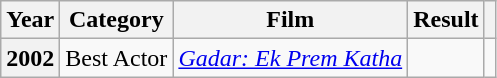<table Class="wikitable">
<tr>
<th>Year</th>
<th>Category</th>
<th>Film</th>
<th>Result</th>
<th></th>
</tr>
<tr>
<th>2002</th>
<td>Best Actor</td>
<td><em><a href='#'>Gadar: Ek Prem Katha</a></em></td>
<td></td>
<td></td>
</tr>
</table>
